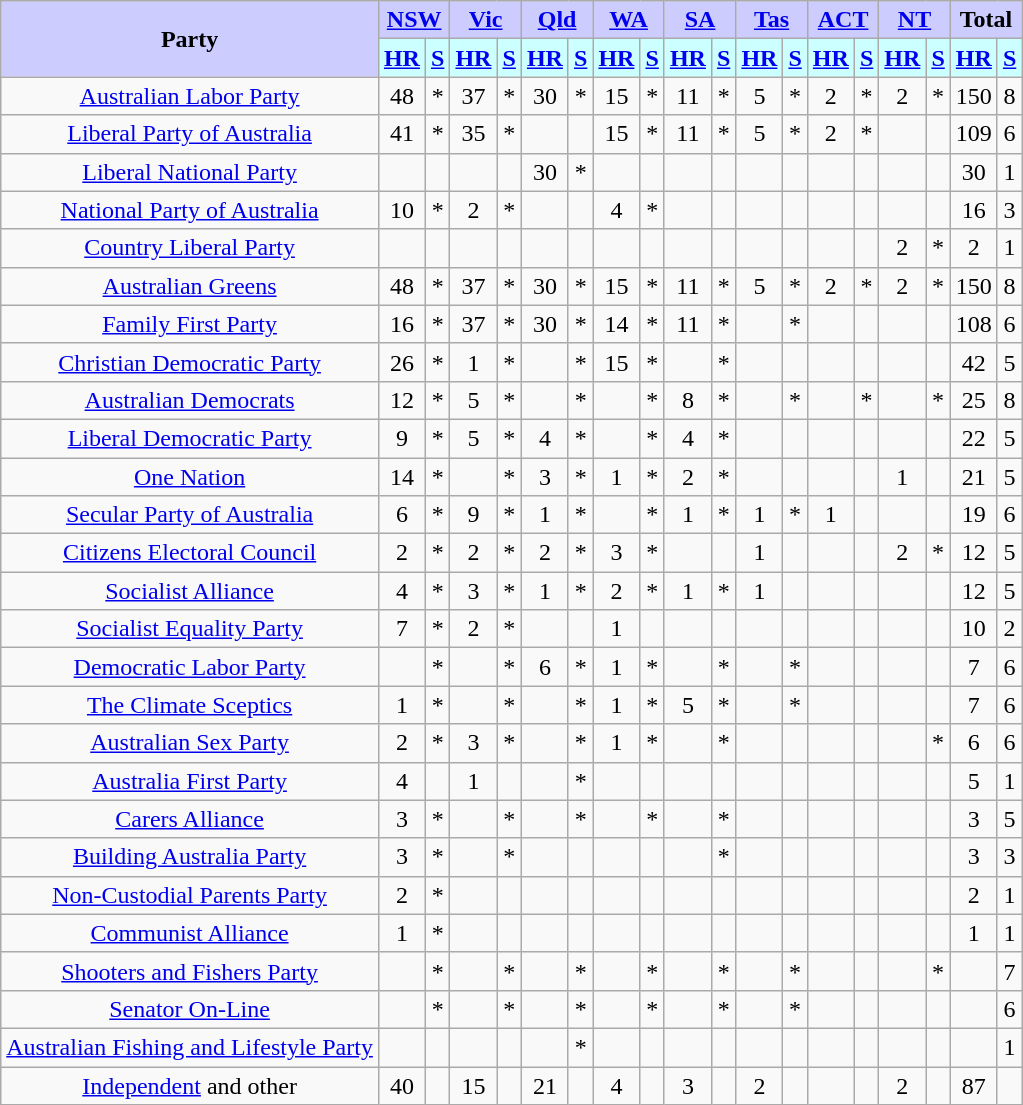<table class="wikitable" style="text-align:center">
<tr>
<th rowspan="2" style="background:#ccf;">Party</th>
<th colspan="2" style="background:#ccf;"><a href='#'>NSW</a></th>
<th colspan="2" style="background:#ccf;"><a href='#'>Vic</a></th>
<th colspan="2" style="background:#ccf;"><a href='#'>Qld</a></th>
<th colspan="2" style="background:#ccf;"><a href='#'>WA</a></th>
<th colspan="2" style="background:#ccf;"><a href='#'>SA</a></th>
<th colspan="2" style="background:#ccf;"><a href='#'>Tas</a></th>
<th colspan="2" style="background:#ccf;"><a href='#'>ACT</a></th>
<th colspan="2" style="background:#ccf;"><a href='#'>NT</a></th>
<th colspan="2" style="background:#ccf;">Total</th>
</tr>
<tr>
<th style="background:#cff;"><a href='#'>HR</a></th>
<th style="background:#cff;"><a href='#'>S</a></th>
<th style="background:#cff;"><a href='#'>HR</a></th>
<th style="background:#cff;"><a href='#'>S</a></th>
<th style="background:#cff;"><a href='#'>HR</a></th>
<th style="background:#cff;"><a href='#'>S</a></th>
<th style="background:#cff;"><a href='#'>HR</a></th>
<th style="background:#cff;"><a href='#'>S</a></th>
<th style="background:#cff;"><a href='#'>HR</a></th>
<th style="background:#cff;"><a href='#'>S</a></th>
<th style="background:#cff;"><a href='#'>HR</a></th>
<th style="background:#cff;"><a href='#'>S</a></th>
<th style="background:#cff;"><a href='#'>HR</a></th>
<th style="background:#cff;"><a href='#'>S</a></th>
<th style="background:#cff;"><a href='#'>HR</a></th>
<th style="background:#cff;"><a href='#'>S</a></th>
<th style="background:#cff;"><a href='#'>HR</a></th>
<th style="background:#cff;"><a href='#'>S</a></th>
</tr>
<tr>
<td style="font-size:100%;"><a href='#'>Australian Labor Party</a></td>
<td>48</td>
<td>*</td>
<td>37</td>
<td>*</td>
<td>30</td>
<td>*</td>
<td>15</td>
<td>*</td>
<td>11</td>
<td>*</td>
<td>5</td>
<td>*</td>
<td>2</td>
<td>*</td>
<td>2</td>
<td>*</td>
<td>150</td>
<td>8</td>
</tr>
<tr>
<td style="font-size:100%;"><a href='#'>Liberal Party of Australia</a></td>
<td>41</td>
<td>*</td>
<td>35</td>
<td>*</td>
<td></td>
<td></td>
<td>15</td>
<td>*</td>
<td>11</td>
<td>*</td>
<td>5</td>
<td>*</td>
<td>2</td>
<td>*</td>
<td></td>
<td></td>
<td>109</td>
<td>6</td>
</tr>
<tr>
<td style="font-size:100%;"><a href='#'>Liberal National Party</a></td>
<td></td>
<td></td>
<td></td>
<td></td>
<td>30</td>
<td>*</td>
<td></td>
<td></td>
<td></td>
<td></td>
<td></td>
<td></td>
<td></td>
<td></td>
<td></td>
<td></td>
<td>30</td>
<td>1</td>
</tr>
<tr>
<td style="font-size:100%;"><a href='#'>National Party of Australia</a></td>
<td>10</td>
<td>*</td>
<td>2</td>
<td>*</td>
<td></td>
<td></td>
<td>4</td>
<td>*</td>
<td></td>
<td></td>
<td></td>
<td></td>
<td></td>
<td></td>
<td></td>
<td></td>
<td>16</td>
<td>3</td>
</tr>
<tr>
<td style="font-size:100%;"><a href='#'>Country Liberal Party</a></td>
<td></td>
<td></td>
<td></td>
<td></td>
<td></td>
<td></td>
<td></td>
<td></td>
<td></td>
<td></td>
<td></td>
<td></td>
<td></td>
<td></td>
<td>2</td>
<td>*</td>
<td>2</td>
<td>1</td>
</tr>
<tr>
<td style="font-size:100%;"><a href='#'>Australian Greens</a></td>
<td>48</td>
<td>*</td>
<td>37</td>
<td>*</td>
<td>30</td>
<td>*</td>
<td>15</td>
<td>*</td>
<td>11</td>
<td>*</td>
<td>5</td>
<td>*</td>
<td>2</td>
<td>*</td>
<td>2</td>
<td>*</td>
<td>150</td>
<td>8</td>
</tr>
<tr>
<td style="font-size:100%;"><a href='#'>Family First Party</a></td>
<td>16</td>
<td>*</td>
<td>37</td>
<td>*</td>
<td>30</td>
<td>*</td>
<td>14</td>
<td>*</td>
<td>11</td>
<td>*</td>
<td></td>
<td>*</td>
<td></td>
<td></td>
<td></td>
<td></td>
<td>108</td>
<td>6</td>
</tr>
<tr>
<td style="font-size:100%;"><a href='#'>Christian Democratic Party</a></td>
<td>26</td>
<td>*</td>
<td>1</td>
<td>*</td>
<td></td>
<td>*</td>
<td>15</td>
<td>*</td>
<td></td>
<td>*</td>
<td></td>
<td></td>
<td></td>
<td></td>
<td></td>
<td></td>
<td>42</td>
<td>5</td>
</tr>
<tr>
<td style="font-size:100%;"><a href='#'>Australian Democrats</a></td>
<td>12</td>
<td>*</td>
<td>5</td>
<td>*</td>
<td></td>
<td>*</td>
<td></td>
<td>*</td>
<td>8</td>
<td>*</td>
<td></td>
<td>*</td>
<td></td>
<td>*</td>
<td></td>
<td>*</td>
<td>25</td>
<td>8</td>
</tr>
<tr>
<td style="font-size:100%;"><a href='#'>Liberal Democratic Party</a></td>
<td>9</td>
<td>*</td>
<td>5</td>
<td>*</td>
<td>4</td>
<td>*</td>
<td></td>
<td>*</td>
<td>4</td>
<td>*</td>
<td></td>
<td></td>
<td></td>
<td></td>
<td></td>
<td></td>
<td>22</td>
<td>5</td>
</tr>
<tr>
<td style="font-size:100%;"><a href='#'>One Nation</a></td>
<td>14</td>
<td>*</td>
<td></td>
<td>*</td>
<td>3</td>
<td>*</td>
<td>1</td>
<td>*</td>
<td>2</td>
<td>*</td>
<td></td>
<td></td>
<td></td>
<td></td>
<td>1</td>
<td></td>
<td>21</td>
<td>5</td>
</tr>
<tr>
<td style="font-size:100%;"><a href='#'>Secular Party of Australia</a></td>
<td>6</td>
<td>*</td>
<td>9</td>
<td>*</td>
<td>1</td>
<td>*</td>
<td></td>
<td>*</td>
<td>1</td>
<td>*</td>
<td>1</td>
<td>*</td>
<td>1</td>
<td></td>
<td></td>
<td></td>
<td>19</td>
<td>6</td>
</tr>
<tr>
<td style="font-size:100%;"><a href='#'>Citizens Electoral Council</a></td>
<td>2</td>
<td>*</td>
<td>2</td>
<td>*</td>
<td>2</td>
<td>*</td>
<td>3</td>
<td>*</td>
<td></td>
<td></td>
<td>1</td>
<td></td>
<td></td>
<td></td>
<td>2</td>
<td>*</td>
<td>12</td>
<td>5</td>
</tr>
<tr>
<td style="font-size:100%;"><a href='#'>Socialist Alliance</a></td>
<td>4</td>
<td>*</td>
<td>3</td>
<td>*</td>
<td>1</td>
<td>*</td>
<td>2</td>
<td>*</td>
<td>1</td>
<td>*</td>
<td>1</td>
<td></td>
<td></td>
<td></td>
<td></td>
<td></td>
<td>12</td>
<td>5</td>
</tr>
<tr>
<td style="font-size:100%;"><a href='#'>Socialist Equality Party</a></td>
<td>7</td>
<td>*</td>
<td>2</td>
<td>*</td>
<td></td>
<td></td>
<td>1</td>
<td></td>
<td></td>
<td></td>
<td></td>
<td></td>
<td></td>
<td></td>
<td></td>
<td></td>
<td>10</td>
<td>2</td>
</tr>
<tr>
<td style="font-size:100%;"><a href='#'>Democratic Labor Party</a></td>
<td></td>
<td>*</td>
<td></td>
<td>*</td>
<td>6</td>
<td>*</td>
<td>1</td>
<td>*</td>
<td></td>
<td>*</td>
<td></td>
<td>*</td>
<td></td>
<td></td>
<td></td>
<td></td>
<td>7</td>
<td>6</td>
</tr>
<tr>
<td style="font-size:100%;"><a href='#'>The Climate Sceptics</a></td>
<td>1</td>
<td>*</td>
<td></td>
<td>*</td>
<td></td>
<td>*</td>
<td>1</td>
<td>*</td>
<td>5</td>
<td>*</td>
<td></td>
<td>*</td>
<td></td>
<td></td>
<td></td>
<td></td>
<td>7</td>
<td>6</td>
</tr>
<tr>
<td style="font-size:100%;"><a href='#'>Australian Sex Party</a></td>
<td>2</td>
<td>*</td>
<td>3</td>
<td>*</td>
<td></td>
<td>*</td>
<td>1</td>
<td>*</td>
<td></td>
<td>*</td>
<td></td>
<td></td>
<td></td>
<td></td>
<td></td>
<td>*</td>
<td>6</td>
<td>6</td>
</tr>
<tr>
<td style="font-size:100%;"><a href='#'>Australia First Party</a></td>
<td>4</td>
<td></td>
<td>1</td>
<td></td>
<td></td>
<td>*</td>
<td></td>
<td></td>
<td></td>
<td></td>
<td></td>
<td></td>
<td></td>
<td></td>
<td></td>
<td></td>
<td>5</td>
<td>1</td>
</tr>
<tr>
<td style="font-size:100%;"><a href='#'>Carers Alliance</a></td>
<td>3</td>
<td>*</td>
<td></td>
<td>*</td>
<td></td>
<td>*</td>
<td></td>
<td>*</td>
<td></td>
<td>*</td>
<td></td>
<td></td>
<td></td>
<td></td>
<td></td>
<td></td>
<td>3</td>
<td>5</td>
</tr>
<tr>
<td style="font-size:100%;"><a href='#'>Building Australia Party</a></td>
<td>3</td>
<td>*</td>
<td></td>
<td>*</td>
<td></td>
<td></td>
<td></td>
<td></td>
<td></td>
<td>*</td>
<td></td>
<td></td>
<td></td>
<td></td>
<td></td>
<td></td>
<td>3</td>
<td>3</td>
</tr>
<tr>
<td style="font-size:100%;"><a href='#'>Non-Custodial Parents Party</a></td>
<td>2</td>
<td>*</td>
<td></td>
<td></td>
<td></td>
<td></td>
<td></td>
<td></td>
<td></td>
<td></td>
<td></td>
<td></td>
<td></td>
<td></td>
<td></td>
<td></td>
<td>2</td>
<td>1</td>
</tr>
<tr>
<td style="font-size:100%;"><a href='#'>Communist Alliance</a></td>
<td>1</td>
<td>*</td>
<td></td>
<td></td>
<td></td>
<td></td>
<td></td>
<td></td>
<td></td>
<td></td>
<td></td>
<td></td>
<td></td>
<td></td>
<td></td>
<td></td>
<td>1</td>
<td>1</td>
</tr>
<tr>
<td style="font-size:100%;"><a href='#'>Shooters and Fishers Party</a></td>
<td></td>
<td>*</td>
<td></td>
<td>*</td>
<td></td>
<td>*</td>
<td></td>
<td>*</td>
<td></td>
<td>*</td>
<td></td>
<td>*</td>
<td></td>
<td></td>
<td></td>
<td>*</td>
<td></td>
<td>7</td>
</tr>
<tr>
<td style="font-size:100%;"><a href='#'>Senator On-Line</a></td>
<td></td>
<td>*</td>
<td></td>
<td>*</td>
<td></td>
<td>*</td>
<td></td>
<td>*</td>
<td></td>
<td>*</td>
<td></td>
<td>*</td>
<td></td>
<td></td>
<td></td>
<td></td>
<td></td>
<td>6</td>
</tr>
<tr>
<td style="font-size:100%;"><a href='#'>Australian Fishing and Lifestyle Party</a></td>
<td></td>
<td></td>
<td></td>
<td></td>
<td></td>
<td>*</td>
<td></td>
<td></td>
<td></td>
<td></td>
<td></td>
<td></td>
<td></td>
<td></td>
<td></td>
<td></td>
<td></td>
<td>1</td>
</tr>
<tr>
<td style="font-size:100%;"><a href='#'>Independent</a> and other</td>
<td>40</td>
<td></td>
<td>15</td>
<td></td>
<td>21</td>
<td></td>
<td>4</td>
<td></td>
<td>3</td>
<td></td>
<td>2</td>
<td></td>
<td></td>
<td></td>
<td>2</td>
<td></td>
<td>87</td>
<td></td>
</tr>
</table>
